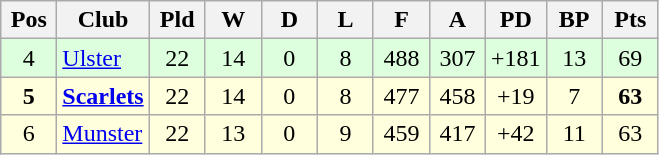<table class="wikitable" style="text-align:center">
<tr>
<th width=30>Pos</th>
<th>Club</th>
<th width=30>Pld</th>
<th width=30>W</th>
<th width=30>D</th>
<th width=30>L</th>
<th width=30>F</th>
<th width=30>A</th>
<th width=30>PD</th>
<th width=30>BP</th>
<th width=30>Pts</th>
</tr>
<tr bgcolor="ddffdd">
<td>4</td>
<td align=left> <a href='#'>Ulster</a></td>
<td>22</td>
<td>14</td>
<td>0</td>
<td>8</td>
<td>488</td>
<td>307</td>
<td>+181</td>
<td>13</td>
<td>69</td>
</tr>
<tr bgcolor="ffffdd">
<td><strong>5</strong></td>
<td align=left> <strong><a href='#'>Scarlets</a></strong></td>
<td>22</td>
<td>14</td>
<td>0</td>
<td>8</td>
<td>477</td>
<td>458</td>
<td>+19</td>
<td>7</td>
<td><strong>63</strong></td>
</tr>
<tr bgcolor="ffffdd">
<td>6</td>
<td align=left> <a href='#'>Munster</a></td>
<td>22</td>
<td>13</td>
<td>0</td>
<td>9</td>
<td>459</td>
<td>417</td>
<td>+42</td>
<td>11</td>
<td>63</td>
</tr>
</table>
